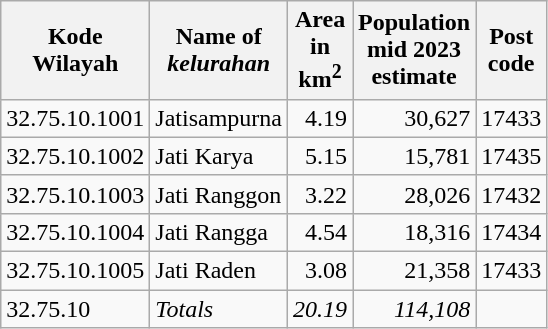<table class="wikitable">
<tr>
<th>Kode <br>Wilayah</th>
<th>Name of <br> <em>kelurahan</em></th>
<th>Area <br>in <br>km<sup>2</sup></th>
<th>Population<br>mid 2023<br>estimate</th>
<th>Post<br>code</th>
</tr>
<tr>
<td>32.75.10.1001</td>
<td>Jatisampurna</td>
<td align="right">4.19</td>
<td align="right">30,627</td>
<td>17433</td>
</tr>
<tr>
<td>32.75.10.1002</td>
<td>Jati Karya</td>
<td align="right">5.15</td>
<td align="right">15,781</td>
<td>17435</td>
</tr>
<tr>
<td>32.75.10.1003</td>
<td>Jati Ranggon</td>
<td align="right">3.22</td>
<td align="right">28,026</td>
<td>17432</td>
</tr>
<tr>
<td>32.75.10.1004</td>
<td>Jati Rangga</td>
<td align="right">4.54</td>
<td align="right">18,316</td>
<td>17434</td>
</tr>
<tr>
<td>32.75.10.1005</td>
<td>Jati Raden</td>
<td align="right">3.08</td>
<td align="right">21,358</td>
<td>17433</td>
</tr>
<tr>
<td>32.75.10</td>
<td><em>Totals</em></td>
<td align="right"><em>20.19</em></td>
<td align="right"><em>114,108</em></td>
<td></td>
</tr>
</table>
